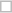<table style="float: right; border: 1px solid #BBB; margin: .46em 0 0 .2em;">
<tr style="font-size: 86%;">
<td valign="top"></td>
</tr>
</table>
